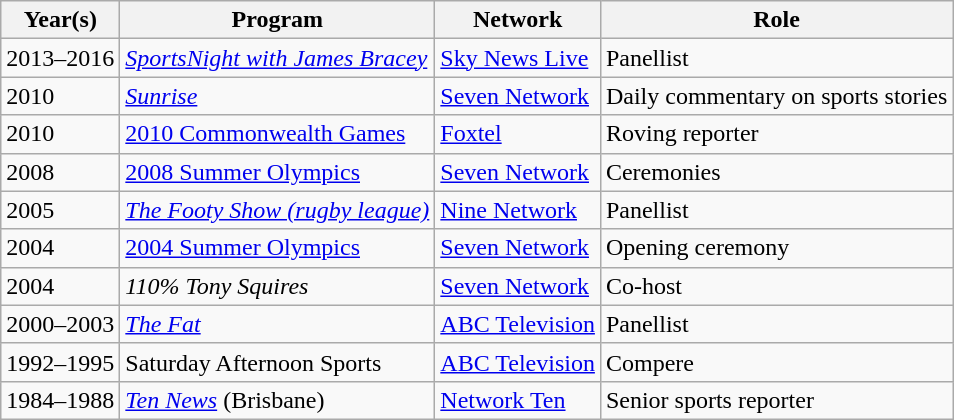<table class="wikitable">
<tr>
<th>Year(s)</th>
<th>Program</th>
<th>Network</th>
<th>Role</th>
</tr>
<tr>
<td>2013–2016</td>
<td><em><a href='#'>SportsNight with James Bracey</a></em></td>
<td><a href='#'>Sky News Live</a></td>
<td>Panellist</td>
</tr>
<tr>
<td>2010</td>
<td><em><a href='#'>Sunrise</a></em></td>
<td><a href='#'>Seven Network</a></td>
<td>Daily commentary on sports stories</td>
</tr>
<tr>
<td>2010</td>
<td><a href='#'>2010 Commonwealth Games</a></td>
<td><a href='#'>Foxtel</a></td>
<td>Roving reporter</td>
</tr>
<tr>
<td>2008</td>
<td><a href='#'>2008 Summer Olympics</a></td>
<td><a href='#'>Seven Network</a></td>
<td>Ceremonies</td>
</tr>
<tr>
<td>2005</td>
<td><em><a href='#'>The Footy Show (rugby league)</a></em></td>
<td><a href='#'>Nine Network</a></td>
<td>Panellist</td>
</tr>
<tr>
<td>2004</td>
<td><a href='#'>2004 Summer Olympics</a></td>
<td><a href='#'>Seven Network</a></td>
<td>Opening ceremony</td>
</tr>
<tr>
<td>2004</td>
<td><em>110% Tony Squires</em></td>
<td><a href='#'>Seven Network</a></td>
<td>Co-host</td>
</tr>
<tr>
<td>2000–2003</td>
<td><em><a href='#'>The Fat</a></em></td>
<td><a href='#'>ABC Television</a></td>
<td>Panellist</td>
</tr>
<tr>
<td>1992–1995</td>
<td>Saturday Afternoon Sports</td>
<td><a href='#'>ABC Television</a></td>
<td>Compere</td>
</tr>
<tr>
<td>1984–1988</td>
<td><em><a href='#'>Ten News</a></em> (Brisbane)</td>
<td><a href='#'>Network Ten</a></td>
<td>Senior sports reporter</td>
</tr>
</table>
